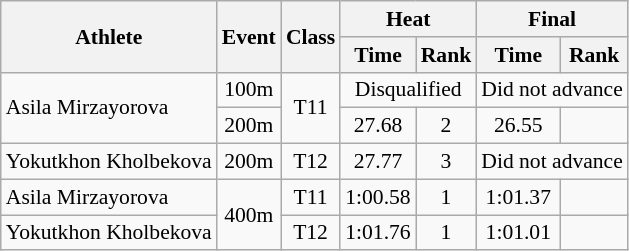<table class="wikitable" style="text-align:center; font-size:90%">
<tr>
<th rowspan="2">Athlete</th>
<th rowspan="2">Event</th>
<th rowspan="2">Class</th>
<th colspan="2">Heat</th>
<th colspan="2">Final</th>
</tr>
<tr>
<th>Time</th>
<th>Rank</th>
<th>Time</th>
<th>Rank</th>
</tr>
<tr>
<td rowspan="2" align=left>Asila Mirzayorova</td>
<td>100m</td>
<td rowspan="2">T11</td>
<td colspan="2">Disqualified</td>
<td colspan="2">Did not advance</td>
</tr>
<tr>
<td>200m</td>
<td>27.68</td>
<td>2</td>
<td>26.55</td>
<td></td>
</tr>
<tr>
<td>Yokutkhon Kholbekova</td>
<td>200m</td>
<td>T12</td>
<td>27.77</td>
<td>3</td>
<td colspan="2">Did not advance</td>
</tr>
<tr>
<td align=left>Asila Mirzayorova</td>
<td rowspan="4">400m</td>
<td>T11</td>
<td>1:00.58</td>
<td>1</td>
<td>1:01.37</td>
<td></td>
</tr>
<tr>
<td align=left>Yokutkhon Kholbekova</td>
<td>T12</td>
<td>1:01.76</td>
<td>1</td>
<td>1:01.01</td>
<td></td>
</tr>
</table>
